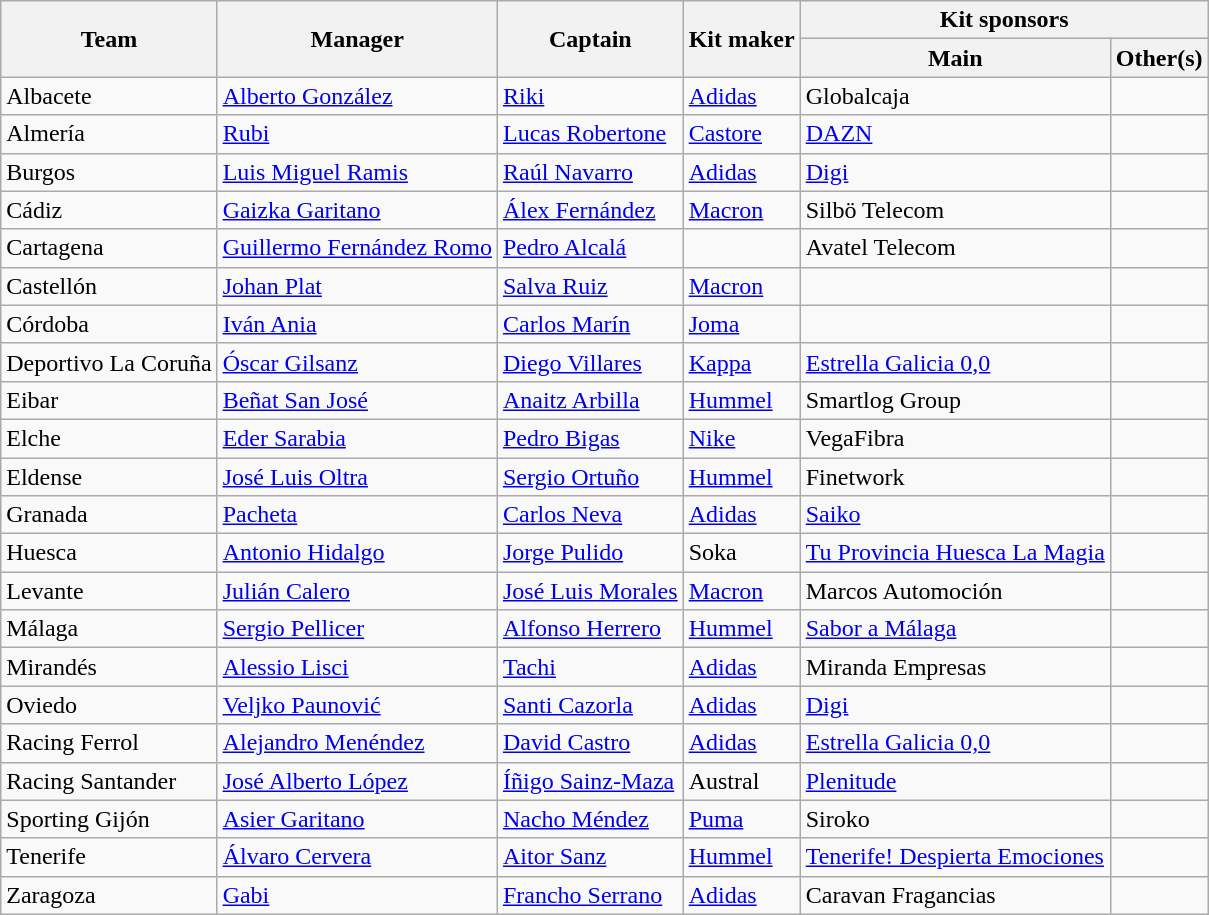<table class="wikitable sortable">
<tr>
<th rowspan="2">Team</th>
<th rowspan="2">Manager</th>
<th rowspan="2">Captain</th>
<th rowspan="2">Kit maker</th>
<th colspan="2">Kit sponsors</th>
</tr>
<tr>
<th>Main</th>
<th>Other(s)</th>
</tr>
<tr>
<td>Albacete</td>
<td> <a href='#'>Alberto González</a></td>
<td> <a href='#'>Riki</a></td>
<td><a href='#'>Adidas</a></td>
<td>Globalcaja</td>
<td></td>
</tr>
<tr>
<td>Almería</td>
<td> <a href='#'>Rubi</a></td>
<td> <a href='#'>Lucas Robertone</a></td>
<td><a href='#'>Castore</a></td>
<td><a href='#'>DAZN</a></td>
<td></td>
</tr>
<tr>
<td>Burgos</td>
<td> <a href='#'>Luis Miguel Ramis</a></td>
<td> <a href='#'>Raúl Navarro</a></td>
<td><a href='#'>Adidas</a></td>
<td><a href='#'>Digi</a></td>
<td></td>
</tr>
<tr>
<td>Cádiz</td>
<td> <a href='#'>Gaizka Garitano</a></td>
<td> <a href='#'>Álex Fernández</a></td>
<td><a href='#'>Macron</a></td>
<td>Silbö Telecom</td>
<td></td>
</tr>
<tr>
<td>Cartagena</td>
<td> <a href='#'>Guillermo Fernández Romo</a></td>
<td> <a href='#'>Pedro Alcalá</a></td>
<td></td>
<td>Avatel Telecom</td>
<td></td>
</tr>
<tr>
<td>Castellón</td>
<td> <a href='#'>Johan Plat</a></td>
<td> <a href='#'>Salva Ruiz</a></td>
<td><a href='#'>Macron</a></td>
<td></td>
<td></td>
</tr>
<tr>
<td>Córdoba</td>
<td> <a href='#'>Iván Ania</a></td>
<td> <a href='#'>Carlos Marín</a></td>
<td><a href='#'>Joma</a></td>
<td></td>
<td></td>
</tr>
<tr>
<td>Deportivo La Coruña</td>
<td> <a href='#'>Óscar Gilsanz</a></td>
<td> <a href='#'>Diego Villares</a></td>
<td><a href='#'>Kappa</a></td>
<td><a href='#'>Estrella Galicia 0,0</a></td>
<td></td>
</tr>
<tr>
<td>Eibar</td>
<td> <a href='#'>Beñat San José</a></td>
<td> <a href='#'>Anaitz Arbilla</a></td>
<td><a href='#'>Hummel</a></td>
<td>Smartlog Group</td>
<td></td>
</tr>
<tr>
<td>Elche</td>
<td> <a href='#'>Eder Sarabia</a></td>
<td> <a href='#'>Pedro Bigas</a></td>
<td><a href='#'>Nike</a></td>
<td>VegaFibra</td>
<td></td>
</tr>
<tr>
<td>Eldense</td>
<td> <a href='#'>José Luis Oltra</a></td>
<td> <a href='#'>Sergio Ortuño</a></td>
<td><a href='#'>Hummel</a></td>
<td>Finetwork</td>
<td></td>
</tr>
<tr>
<td>Granada</td>
<td> <a href='#'>Pacheta</a></td>
<td> <a href='#'>Carlos Neva</a></td>
<td><a href='#'>Adidas</a></td>
<td><a href='#'>Saiko</a></td>
<td></td>
</tr>
<tr>
<td>Huesca</td>
<td> <a href='#'>Antonio Hidalgo</a></td>
<td> <a href='#'>Jorge Pulido</a></td>
<td>Soka</td>
<td><a href='#'>Tu Provincia Huesca La Magia</a></td>
<td></td>
</tr>
<tr>
<td>Levante</td>
<td> <a href='#'>Julián Calero</a></td>
<td> <a href='#'>José Luis Morales</a></td>
<td><a href='#'>Macron</a></td>
<td>Marcos Automoción</td>
<td></td>
</tr>
<tr>
<td>Málaga</td>
<td> <a href='#'>Sergio Pellicer</a></td>
<td> <a href='#'>Alfonso Herrero</a></td>
<td><a href='#'>Hummel</a></td>
<td><a href='#'>Sabor a Málaga</a></td>
<td></td>
</tr>
<tr>
<td>Mirandés</td>
<td> <a href='#'>Alessio Lisci</a></td>
<td> <a href='#'>Tachi</a></td>
<td><a href='#'>Adidas</a></td>
<td>Miranda Empresas</td>
<td></td>
</tr>
<tr>
<td>Oviedo</td>
<td> <a href='#'>Veljko Paunović</a></td>
<td> <a href='#'>Santi Cazorla</a></td>
<td><a href='#'>Adidas</a></td>
<td><a href='#'>Digi</a></td>
<td></td>
</tr>
<tr>
<td>Racing Ferrol</td>
<td> <a href='#'>Alejandro Menéndez</a></td>
<td> <a href='#'>David Castro</a></td>
<td><a href='#'>Adidas</a></td>
<td><a href='#'>Estrella Galicia 0,0</a></td>
<td></td>
</tr>
<tr>
<td>Racing Santander</td>
<td> <a href='#'>José Alberto López</a></td>
<td> <a href='#'>Íñigo Sainz-Maza</a></td>
<td>Austral</td>
<td><a href='#'>Plenitude</a></td>
<td></td>
</tr>
<tr>
<td>Sporting Gijón</td>
<td> <a href='#'>Asier Garitano</a></td>
<td> <a href='#'>Nacho Méndez</a></td>
<td><a href='#'>Puma</a></td>
<td>Siroko</td>
<td></td>
</tr>
<tr>
<td>Tenerife</td>
<td> <a href='#'>Álvaro Cervera</a></td>
<td> <a href='#'>Aitor Sanz</a></td>
<td><a href='#'>Hummel</a></td>
<td><a href='#'>Tenerife! Despierta Emociones</a></td>
<td></td>
</tr>
<tr>
<td>Zaragoza</td>
<td> <a href='#'>Gabi</a></td>
<td> <a href='#'>Francho Serrano</a></td>
<td><a href='#'>Adidas</a></td>
<td>Caravan Fragancias</td>
<td></td>
</tr>
</table>
